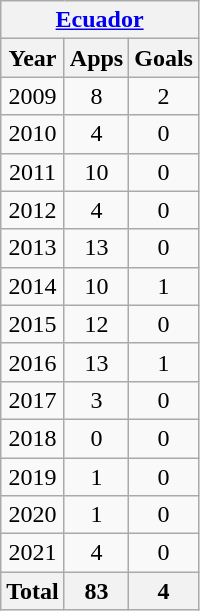<table class="wikitable" style="text-align:center">
<tr>
<th colspan=3><a href='#'>Ecuador</a></th>
</tr>
<tr>
<th>Year</th>
<th>Apps</th>
<th>Goals</th>
</tr>
<tr>
<td>2009</td>
<td>8</td>
<td>2</td>
</tr>
<tr>
<td>2010</td>
<td>4</td>
<td>0</td>
</tr>
<tr>
<td>2011</td>
<td>10</td>
<td>0</td>
</tr>
<tr>
<td>2012</td>
<td>4</td>
<td>0</td>
</tr>
<tr>
<td>2013</td>
<td>13</td>
<td>0</td>
</tr>
<tr>
<td>2014</td>
<td>10</td>
<td>1</td>
</tr>
<tr>
<td>2015</td>
<td>12</td>
<td>0</td>
</tr>
<tr>
<td>2016</td>
<td>13</td>
<td>1</td>
</tr>
<tr>
<td>2017</td>
<td>3</td>
<td>0</td>
</tr>
<tr>
<td>2018</td>
<td>0</td>
<td>0</td>
</tr>
<tr>
<td>2019</td>
<td>1</td>
<td>0</td>
</tr>
<tr>
<td>2020</td>
<td>1</td>
<td>0</td>
</tr>
<tr>
<td>2021</td>
<td>4</td>
<td>0</td>
</tr>
<tr>
<th>Total</th>
<th>83</th>
<th>4</th>
</tr>
</table>
